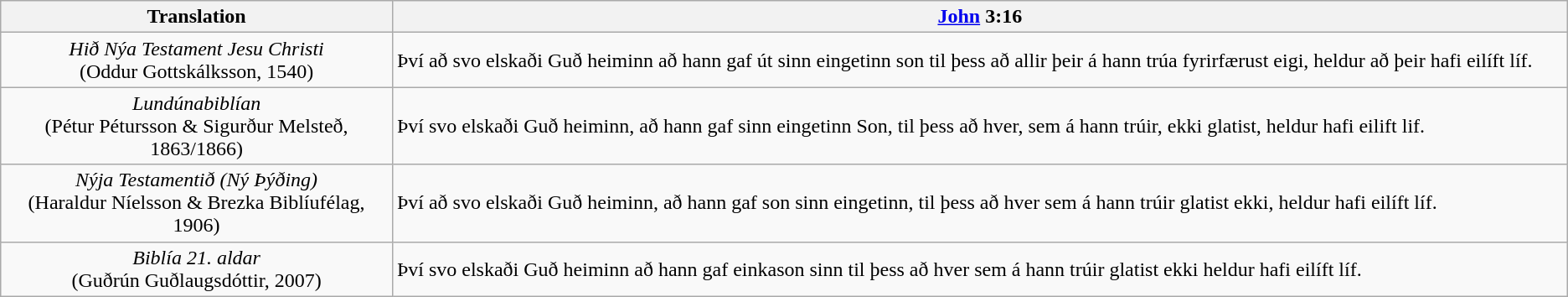<table class="wikitable">
<tr>
<th style="text-align:center; width:25%;">Translation</th>
<th><a href='#'>John</a> 3:16</th>
</tr>
<tr>
<td style="text-align:center;"><em>Hið Nýa Testament Jesu Christi</em><br>(Oddur Gottskálksson, 1540)</td>
<td>Því að svo elskaði Guð heiminn að hann gaf út sinn eingetinn son til þess að allir þeir á hann trúa fyrirfærust eigi, heldur að þeir hafi eilíft líf.</td>
</tr>
<tr>
<td style="text-align:center;"><em>Lundúnabiblían</em><br>(Pétur Pétursson & Sigurður Melsteð, 1863/1866)</td>
<td>Því svo elskaði Guð heiminn, að hann gaf sinn eingetinn Son, til þess að hver, sem á hann trúir, ekki glatist, heldur hafi eilift lif.</td>
</tr>
<tr>
<td style="text-align:center;"><em>Nýja Testamentið (Ný Þýðing)</em><br>(Haraldur Níelsson & Brezka Biblíufélag, 1906)</td>
<td>Því að svo elskaði Guð heiminn, að hann gaf son sinn eingetinn, til þess að hver sem á hann trúir glatist ekki, heldur hafi eilíft líf.</td>
</tr>
<tr>
<td style="text-align:center;"><em>Biblía 21. aldar</em><br>(Guðrún Guðlaugsdóttir, 2007)</td>
<td>Því svo elskaði Guð heiminn að hann gaf einkason sinn til þess að hver sem á hann trúir glatist ekki heldur hafi eilíft líf.</td>
</tr>
</table>
